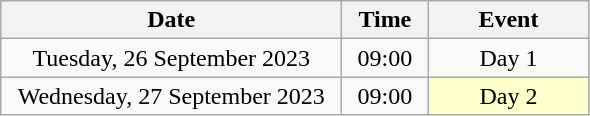<table class = "wikitable" style="text-align:center;">
<tr>
<th width=220>Date</th>
<th width=50>Time</th>
<th width=100>Event</th>
</tr>
<tr>
<td>Tuesday, 26 September 2023</td>
<td>09:00</td>
<td>Day 1</td>
</tr>
<tr>
<td>Wednesday, 27 September 2023</td>
<td>09:00</td>
<td bgcolor=ffffcc>Day 2</td>
</tr>
</table>
